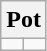<table class="wikitable">
<tr>
<th colspan=2>Pot</th>
</tr>
<tr>
<td valign=top></td>
<td valign=top></td>
</tr>
</table>
